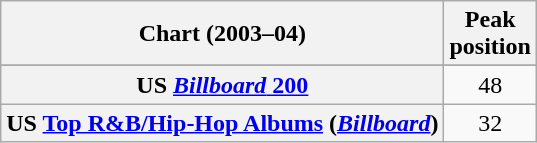<table class="wikitable sortable plainrowheaders" style="text-align:center;">
<tr>
<th scope="col">Chart (2003–04)</th>
<th scope="col">Peak<br>position</th>
</tr>
<tr>
</tr>
<tr>
</tr>
<tr>
</tr>
<tr>
<th scope="row">US <a href='#'><em>Billboard</em> 200</a></th>
<td>48</td>
</tr>
<tr>
<th scope="row">US <a href='#'>Top R&B/Hip-Hop Albums</a> (<em><a href='#'>Billboard</a></em>)</th>
<td>32</td>
</tr>
</table>
